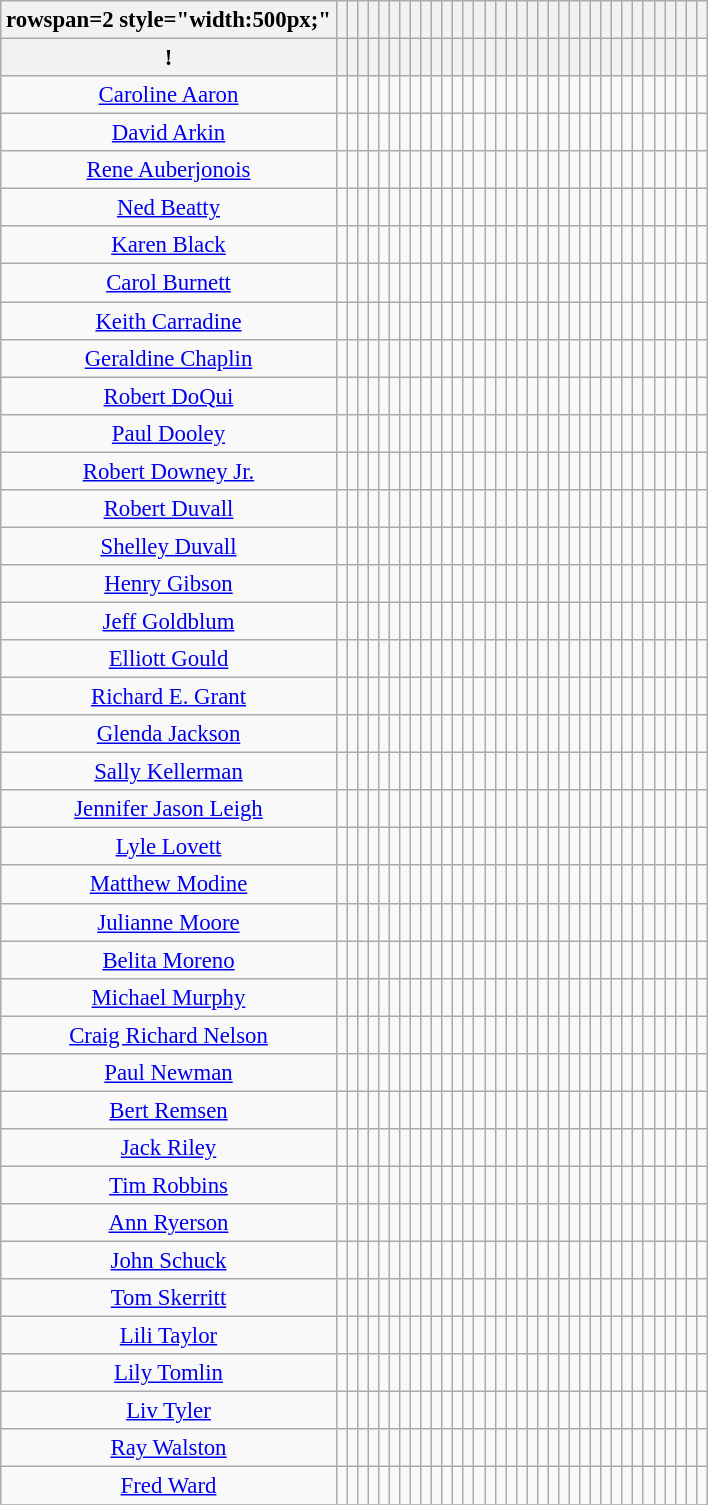<table class="wikitable" style="text-align:center;font-size:95%;vertical-align:bottom;">
<tr>
<th>rowspan=2 style="width:500px;" </th>
<th></th>
<th></th>
<th></th>
<th></th>
<th></th>
<th></th>
<th></th>
<th></th>
<th></th>
<th></th>
<th></th>
<th></th>
<th></th>
<th></th>
<th></th>
<th></th>
<th></th>
<th></th>
<th></th>
<th></th>
<th></th>
<th></th>
<th></th>
<th></th>
<th></th>
<th></th>
<th></th>
<th></th>
<th></th>
<th></th>
<th></th>
<th></th>
<th></th>
<th></th>
<th></th>
</tr>
<tr>
<th>! </th>
<th></th>
<th></th>
<th></th>
<th></th>
<th></th>
<th></th>
<th></th>
<th></th>
<th></th>
<th></th>
<th></th>
<th></th>
<th></th>
<th></th>
<th></th>
<th></th>
<th></th>
<th></th>
<th></th>
<th></th>
<th></th>
<th></th>
<th></th>
<th></th>
<th></th>
<th></th>
<th></th>
<th></th>
<th></th>
<th></th>
<th></th>
<th></th>
<th></th>
<th></th>
</tr>
<tr>
<td><a href='#'>Caroline Aaron</a></td>
<td></td>
<td></td>
<td></td>
<td></td>
<td></td>
<td></td>
<td></td>
<td></td>
<td></td>
<td></td>
<td></td>
<td></td>
<td></td>
<td></td>
<td></td>
<td></td>
<td></td>
<td></td>
<td></td>
<td></td>
<td></td>
<td></td>
<td></td>
<td></td>
<td></td>
<td></td>
<td></td>
<td></td>
<td></td>
<td></td>
<td></td>
<td></td>
<td></td>
<td></td>
<td></td>
</tr>
<tr>
<td><a href='#'>David Arkin</a></td>
<td></td>
<td></td>
<td></td>
<td></td>
<td></td>
<td></td>
<td></td>
<td></td>
<td></td>
<td></td>
<td></td>
<td></td>
<td></td>
<td></td>
<td></td>
<td></td>
<td></td>
<td></td>
<td></td>
<td></td>
<td></td>
<td></td>
<td></td>
<td></td>
<td></td>
<td></td>
<td></td>
<td></td>
<td></td>
<td></td>
<td></td>
<td></td>
<td></td>
<td></td>
<td></td>
</tr>
<tr>
<td><a href='#'>Rene Auberjonois</a></td>
<td></td>
<td></td>
<td></td>
<td></td>
<td></td>
<td></td>
<td></td>
<td></td>
<td></td>
<td></td>
<td></td>
<td></td>
<td></td>
<td></td>
<td></td>
<td></td>
<td></td>
<td></td>
<td></td>
<td></td>
<td></td>
<td></td>
<td></td>
<td></td>
<td></td>
<td></td>
<td></td>
<td></td>
<td></td>
<td></td>
<td></td>
<td></td>
<td></td>
<td></td>
<td></td>
</tr>
<tr>
<td><a href='#'>Ned Beatty</a></td>
<td></td>
<td></td>
<td></td>
<td></td>
<td></td>
<td></td>
<td></td>
<td></td>
<td></td>
<td></td>
<td></td>
<td></td>
<td></td>
<td></td>
<td></td>
<td></td>
<td></td>
<td></td>
<td></td>
<td></td>
<td></td>
<td></td>
<td></td>
<td></td>
<td></td>
<td></td>
<td></td>
<td></td>
<td></td>
<td></td>
<td></td>
<td></td>
<td></td>
<td></td>
<td></td>
</tr>
<tr>
<td><a href='#'>Karen Black</a></td>
<td></td>
<td></td>
<td></td>
<td></td>
<td></td>
<td></td>
<td></td>
<td></td>
<td></td>
<td></td>
<td></td>
<td></td>
<td></td>
<td></td>
<td></td>
<td></td>
<td></td>
<td></td>
<td></td>
<td></td>
<td></td>
<td></td>
<td></td>
<td></td>
<td></td>
<td></td>
<td></td>
<td></td>
<td></td>
<td></td>
<td></td>
<td></td>
<td></td>
<td></td>
<td></td>
</tr>
<tr>
<td><a href='#'>Carol Burnett</a></td>
<td></td>
<td></td>
<td></td>
<td></td>
<td></td>
<td></td>
<td></td>
<td></td>
<td></td>
<td></td>
<td></td>
<td></td>
<td></td>
<td></td>
<td></td>
<td></td>
<td></td>
<td></td>
<td></td>
<td></td>
<td></td>
<td></td>
<td></td>
<td></td>
<td></td>
<td></td>
<td></td>
<td></td>
<td></td>
<td></td>
<td></td>
<td></td>
<td></td>
<td></td>
<td></td>
</tr>
<tr>
<td><a href='#'>Keith Carradine</a></td>
<td></td>
<td></td>
<td></td>
<td></td>
<td></td>
<td></td>
<td></td>
<td></td>
<td></td>
<td></td>
<td></td>
<td></td>
<td></td>
<td></td>
<td></td>
<td></td>
<td></td>
<td></td>
<td></td>
<td></td>
<td></td>
<td></td>
<td></td>
<td></td>
<td></td>
<td></td>
<td></td>
<td></td>
<td></td>
<td></td>
<td></td>
<td></td>
<td></td>
<td></td>
<td></td>
</tr>
<tr>
<td><a href='#'>Geraldine Chaplin</a></td>
<td></td>
<td></td>
<td></td>
<td></td>
<td></td>
<td></td>
<td></td>
<td></td>
<td></td>
<td></td>
<td></td>
<td></td>
<td></td>
<td></td>
<td></td>
<td></td>
<td></td>
<td></td>
<td></td>
<td></td>
<td></td>
<td></td>
<td></td>
<td></td>
<td></td>
<td></td>
<td></td>
<td></td>
<td></td>
<td></td>
<td></td>
<td></td>
<td></td>
<td></td>
<td></td>
</tr>
<tr>
<td><a href='#'>Robert DoQui</a></td>
<td></td>
<td></td>
<td></td>
<td></td>
<td></td>
<td></td>
<td></td>
<td></td>
<td></td>
<td></td>
<td></td>
<td></td>
<td></td>
<td></td>
<td></td>
<td></td>
<td></td>
<td></td>
<td></td>
<td></td>
<td></td>
<td></td>
<td></td>
<td></td>
<td></td>
<td></td>
<td></td>
<td></td>
<td></td>
<td></td>
<td></td>
<td></td>
<td></td>
<td></td>
<td></td>
</tr>
<tr>
<td><a href='#'>Paul Dooley</a></td>
<td></td>
<td></td>
<td></td>
<td></td>
<td></td>
<td></td>
<td></td>
<td></td>
<td></td>
<td></td>
<td></td>
<td></td>
<td></td>
<td></td>
<td></td>
<td></td>
<td></td>
<td></td>
<td></td>
<td></td>
<td></td>
<td></td>
<td></td>
<td></td>
<td></td>
<td></td>
<td></td>
<td></td>
<td></td>
<td></td>
<td></td>
<td></td>
<td></td>
<td></td>
<td></td>
</tr>
<tr>
<td><a href='#'>Robert Downey Jr.</a></td>
<td></td>
<td></td>
<td></td>
<td></td>
<td></td>
<td></td>
<td></td>
<td></td>
<td></td>
<td></td>
<td></td>
<td></td>
<td></td>
<td></td>
<td></td>
<td></td>
<td></td>
<td></td>
<td></td>
<td></td>
<td></td>
<td></td>
<td></td>
<td></td>
<td></td>
<td></td>
<td></td>
<td></td>
<td></td>
<td></td>
<td></td>
<td></td>
<td></td>
<td></td>
<td></td>
</tr>
<tr>
<td><a href='#'>Robert Duvall</a></td>
<td></td>
<td></td>
<td></td>
<td></td>
<td></td>
<td></td>
<td></td>
<td></td>
<td></td>
<td></td>
<td></td>
<td></td>
<td></td>
<td></td>
<td></td>
<td></td>
<td></td>
<td></td>
<td></td>
<td></td>
<td></td>
<td></td>
<td></td>
<td></td>
<td></td>
<td></td>
<td></td>
<td></td>
<td></td>
<td></td>
<td></td>
<td></td>
<td></td>
<td></td>
<td></td>
</tr>
<tr>
<td><a href='#'>Shelley Duvall</a></td>
<td></td>
<td></td>
<td></td>
<td></td>
<td></td>
<td></td>
<td></td>
<td></td>
<td></td>
<td></td>
<td></td>
<td></td>
<td></td>
<td></td>
<td></td>
<td></td>
<td></td>
<td></td>
<td></td>
<td></td>
<td></td>
<td></td>
<td></td>
<td></td>
<td></td>
<td></td>
<td></td>
<td></td>
<td></td>
<td></td>
<td></td>
<td></td>
<td></td>
<td></td>
<td></td>
</tr>
<tr>
<td><a href='#'>Henry Gibson</a></td>
<td></td>
<td></td>
<td></td>
<td></td>
<td></td>
<td></td>
<td></td>
<td></td>
<td></td>
<td></td>
<td></td>
<td></td>
<td></td>
<td></td>
<td></td>
<td></td>
<td></td>
<td></td>
<td></td>
<td></td>
<td></td>
<td></td>
<td></td>
<td></td>
<td></td>
<td></td>
<td></td>
<td></td>
<td></td>
<td></td>
<td></td>
<td></td>
<td></td>
<td></td>
<td></td>
</tr>
<tr>
<td><a href='#'>Jeff Goldblum</a></td>
<td></td>
<td></td>
<td></td>
<td></td>
<td></td>
<td></td>
<td></td>
<td></td>
<td></td>
<td></td>
<td></td>
<td></td>
<td></td>
<td></td>
<td></td>
<td></td>
<td></td>
<td></td>
<td></td>
<td></td>
<td></td>
<td></td>
<td></td>
<td></td>
<td></td>
<td></td>
<td></td>
<td></td>
<td></td>
<td></td>
<td></td>
<td></td>
<td></td>
<td></td>
<td></td>
</tr>
<tr>
<td><a href='#'>Elliott Gould</a></td>
<td></td>
<td></td>
<td></td>
<td></td>
<td></td>
<td></td>
<td></td>
<td></td>
<td></td>
<td></td>
<td></td>
<td></td>
<td></td>
<td></td>
<td></td>
<td></td>
<td></td>
<td></td>
<td></td>
<td></td>
<td></td>
<td></td>
<td></td>
<td></td>
<td></td>
<td></td>
<td></td>
<td></td>
<td></td>
<td></td>
<td></td>
<td></td>
<td></td>
<td></td>
<td></td>
</tr>
<tr>
<td><a href='#'>Richard E. Grant</a></td>
<td></td>
<td></td>
<td></td>
<td></td>
<td></td>
<td></td>
<td></td>
<td></td>
<td></td>
<td></td>
<td></td>
<td></td>
<td></td>
<td></td>
<td></td>
<td></td>
<td></td>
<td></td>
<td></td>
<td></td>
<td></td>
<td></td>
<td></td>
<td></td>
<td></td>
<td></td>
<td></td>
<td></td>
<td></td>
<td></td>
<td></td>
<td></td>
<td></td>
<td></td>
<td></td>
</tr>
<tr>
<td><a href='#'>Glenda Jackson</a></td>
<td></td>
<td></td>
<td></td>
<td></td>
<td></td>
<td></td>
<td></td>
<td></td>
<td></td>
<td></td>
<td></td>
<td></td>
<td></td>
<td></td>
<td></td>
<td></td>
<td></td>
<td></td>
<td></td>
<td></td>
<td></td>
<td></td>
<td></td>
<td></td>
<td></td>
<td></td>
<td></td>
<td></td>
<td></td>
<td></td>
<td></td>
<td></td>
<td></td>
<td></td>
<td></td>
</tr>
<tr>
<td><a href='#'>Sally Kellerman</a></td>
<td></td>
<td></td>
<td></td>
<td></td>
<td></td>
<td></td>
<td></td>
<td></td>
<td></td>
<td></td>
<td></td>
<td></td>
<td></td>
<td></td>
<td></td>
<td></td>
<td></td>
<td></td>
<td></td>
<td></td>
<td></td>
<td></td>
<td></td>
<td></td>
<td></td>
<td></td>
<td></td>
<td></td>
<td></td>
<td></td>
<td></td>
<td></td>
<td></td>
<td></td>
<td></td>
</tr>
<tr>
<td><a href='#'>Jennifer Jason Leigh</a></td>
<td></td>
<td></td>
<td></td>
<td></td>
<td></td>
<td></td>
<td></td>
<td></td>
<td></td>
<td></td>
<td></td>
<td></td>
<td></td>
<td></td>
<td></td>
<td></td>
<td></td>
<td></td>
<td></td>
<td></td>
<td></td>
<td></td>
<td></td>
<td></td>
<td></td>
<td></td>
<td></td>
<td></td>
<td></td>
<td></td>
<td></td>
<td></td>
<td></td>
<td></td>
<td></td>
</tr>
<tr>
<td><a href='#'>Lyle Lovett</a></td>
<td></td>
<td></td>
<td></td>
<td></td>
<td></td>
<td></td>
<td></td>
<td></td>
<td></td>
<td></td>
<td></td>
<td></td>
<td></td>
<td></td>
<td></td>
<td></td>
<td></td>
<td></td>
<td></td>
<td></td>
<td></td>
<td></td>
<td></td>
<td></td>
<td></td>
<td></td>
<td></td>
<td></td>
<td></td>
<td></td>
<td></td>
<td></td>
<td></td>
<td></td>
<td></td>
</tr>
<tr>
<td><a href='#'>Matthew Modine</a></td>
<td></td>
<td></td>
<td></td>
<td></td>
<td></td>
<td></td>
<td></td>
<td></td>
<td></td>
<td></td>
<td></td>
<td></td>
<td></td>
<td></td>
<td></td>
<td></td>
<td></td>
<td></td>
<td></td>
<td></td>
<td></td>
<td></td>
<td></td>
<td></td>
<td></td>
<td></td>
<td></td>
<td></td>
<td></td>
<td></td>
<td></td>
<td></td>
<td></td>
<td></td>
<td></td>
</tr>
<tr>
<td><a href='#'>Julianne Moore</a></td>
<td></td>
<td></td>
<td></td>
<td></td>
<td></td>
<td></td>
<td></td>
<td></td>
<td></td>
<td></td>
<td></td>
<td></td>
<td></td>
<td></td>
<td></td>
<td></td>
<td></td>
<td></td>
<td></td>
<td></td>
<td></td>
<td></td>
<td></td>
<td></td>
<td></td>
<td></td>
<td></td>
<td></td>
<td></td>
<td></td>
<td></td>
<td></td>
<td></td>
<td></td>
<td></td>
</tr>
<tr>
<td><a href='#'>Belita Moreno</a></td>
<td></td>
<td></td>
<td></td>
<td></td>
<td></td>
<td></td>
<td></td>
<td></td>
<td></td>
<td></td>
<td></td>
<td></td>
<td></td>
<td></td>
<td></td>
<td></td>
<td></td>
<td></td>
<td></td>
<td></td>
<td></td>
<td></td>
<td></td>
<td></td>
<td></td>
<td></td>
<td></td>
<td></td>
<td></td>
<td></td>
<td></td>
<td></td>
<td></td>
<td></td>
<td></td>
</tr>
<tr>
<td><a href='#'>Michael Murphy</a></td>
<td></td>
<td></td>
<td></td>
<td></td>
<td></td>
<td></td>
<td></td>
<td></td>
<td></td>
<td></td>
<td></td>
<td></td>
<td></td>
<td></td>
<td></td>
<td></td>
<td></td>
<td></td>
<td></td>
<td></td>
<td></td>
<td></td>
<td></td>
<td></td>
<td></td>
<td></td>
<td></td>
<td></td>
<td></td>
<td></td>
<td></td>
<td></td>
<td></td>
<td></td>
<td></td>
</tr>
<tr>
<td><a href='#'>Craig Richard Nelson</a></td>
<td></td>
<td></td>
<td></td>
<td></td>
<td></td>
<td></td>
<td></td>
<td></td>
<td></td>
<td></td>
<td></td>
<td></td>
<td></td>
<td></td>
<td></td>
<td></td>
<td></td>
<td></td>
<td></td>
<td></td>
<td></td>
<td></td>
<td></td>
<td></td>
<td></td>
<td></td>
<td></td>
<td></td>
<td></td>
<td></td>
<td></td>
<td></td>
<td></td>
<td></td>
<td></td>
</tr>
<tr>
<td><a href='#'>Paul Newman</a></td>
<td></td>
<td></td>
<td></td>
<td></td>
<td></td>
<td></td>
<td></td>
<td></td>
<td></td>
<td></td>
<td></td>
<td></td>
<td></td>
<td></td>
<td></td>
<td></td>
<td></td>
<td></td>
<td></td>
<td></td>
<td></td>
<td></td>
<td></td>
<td></td>
<td></td>
<td></td>
<td></td>
<td></td>
<td></td>
<td></td>
<td></td>
<td></td>
<td></td>
<td></td>
<td></td>
</tr>
<tr>
<td><a href='#'>Bert Remsen</a></td>
<td></td>
<td></td>
<td></td>
<td></td>
<td></td>
<td></td>
<td></td>
<td></td>
<td></td>
<td></td>
<td></td>
<td></td>
<td></td>
<td></td>
<td></td>
<td></td>
<td></td>
<td></td>
<td></td>
<td></td>
<td></td>
<td></td>
<td></td>
<td></td>
<td></td>
<td></td>
<td></td>
<td></td>
<td></td>
<td></td>
<td></td>
<td></td>
<td></td>
<td></td>
<td></td>
</tr>
<tr>
<td><a href='#'>Jack Riley</a></td>
<td></td>
<td></td>
<td></td>
<td></td>
<td></td>
<td></td>
<td></td>
<td></td>
<td></td>
<td></td>
<td></td>
<td></td>
<td></td>
<td></td>
<td></td>
<td></td>
<td></td>
<td></td>
<td></td>
<td></td>
<td></td>
<td></td>
<td></td>
<td></td>
<td></td>
<td></td>
<td></td>
<td></td>
<td></td>
<td></td>
<td></td>
<td></td>
<td></td>
<td></td>
<td></td>
</tr>
<tr>
<td><a href='#'>Tim Robbins</a></td>
<td></td>
<td></td>
<td></td>
<td></td>
<td></td>
<td></td>
<td></td>
<td></td>
<td></td>
<td></td>
<td></td>
<td></td>
<td></td>
<td></td>
<td></td>
<td></td>
<td></td>
<td></td>
<td></td>
<td></td>
<td></td>
<td></td>
<td></td>
<td></td>
<td></td>
<td></td>
<td></td>
<td></td>
<td></td>
<td></td>
<td></td>
<td></td>
<td></td>
<td></td>
<td></td>
</tr>
<tr>
<td><a href='#'>Ann Ryerson</a></td>
<td></td>
<td></td>
<td></td>
<td></td>
<td></td>
<td></td>
<td></td>
<td></td>
<td></td>
<td></td>
<td></td>
<td></td>
<td></td>
<td></td>
<td></td>
<td></td>
<td></td>
<td></td>
<td></td>
<td></td>
<td></td>
<td></td>
<td></td>
<td></td>
<td></td>
<td></td>
<td></td>
<td></td>
<td></td>
<td></td>
<td></td>
<td></td>
<td></td>
<td></td>
<td></td>
</tr>
<tr>
<td><a href='#'>John Schuck</a></td>
<td></td>
<td></td>
<td></td>
<td></td>
<td></td>
<td></td>
<td></td>
<td></td>
<td></td>
<td></td>
<td></td>
<td></td>
<td></td>
<td></td>
<td></td>
<td></td>
<td></td>
<td></td>
<td></td>
<td></td>
<td></td>
<td></td>
<td></td>
<td></td>
<td></td>
<td></td>
<td></td>
<td></td>
<td></td>
<td></td>
<td></td>
<td></td>
<td></td>
<td></td>
<td></td>
</tr>
<tr>
<td><a href='#'>Tom Skerritt</a></td>
<td></td>
<td></td>
<td></td>
<td></td>
<td></td>
<td></td>
<td></td>
<td></td>
<td></td>
<td></td>
<td></td>
<td></td>
<td></td>
<td></td>
<td></td>
<td></td>
<td></td>
<td></td>
<td></td>
<td></td>
<td></td>
<td></td>
<td></td>
<td></td>
<td></td>
<td></td>
<td></td>
<td></td>
<td></td>
<td></td>
<td></td>
<td></td>
<td></td>
<td></td>
<td></td>
</tr>
<tr>
<td><a href='#'>Lili Taylor</a></td>
<td></td>
<td></td>
<td></td>
<td></td>
<td></td>
<td></td>
<td></td>
<td></td>
<td></td>
<td></td>
<td></td>
<td></td>
<td></td>
<td></td>
<td></td>
<td></td>
<td></td>
<td></td>
<td></td>
<td></td>
<td></td>
<td></td>
<td></td>
<td></td>
<td></td>
<td></td>
<td></td>
<td></td>
<td></td>
<td></td>
<td></td>
<td></td>
<td></td>
<td></td>
<td></td>
</tr>
<tr>
<td><a href='#'>Lily Tomlin</a></td>
<td></td>
<td></td>
<td></td>
<td></td>
<td></td>
<td></td>
<td></td>
<td></td>
<td></td>
<td></td>
<td></td>
<td></td>
<td></td>
<td></td>
<td></td>
<td></td>
<td></td>
<td></td>
<td></td>
<td></td>
<td></td>
<td></td>
<td></td>
<td></td>
<td></td>
<td></td>
<td></td>
<td></td>
<td></td>
<td></td>
<td></td>
<td></td>
<td></td>
<td></td>
<td></td>
</tr>
<tr>
<td><a href='#'>Liv Tyler</a></td>
<td></td>
<td></td>
<td></td>
<td></td>
<td></td>
<td></td>
<td></td>
<td></td>
<td></td>
<td></td>
<td></td>
<td></td>
<td></td>
<td></td>
<td></td>
<td></td>
<td></td>
<td></td>
<td></td>
<td></td>
<td></td>
<td></td>
<td></td>
<td></td>
<td></td>
<td></td>
<td></td>
<td></td>
<td></td>
<td></td>
<td></td>
<td></td>
<td></td>
<td></td>
<td></td>
</tr>
<tr>
<td><a href='#'>Ray Walston</a></td>
<td></td>
<td></td>
<td></td>
<td></td>
<td></td>
<td></td>
<td></td>
<td></td>
<td></td>
<td></td>
<td></td>
<td></td>
<td></td>
<td></td>
<td></td>
<td></td>
<td></td>
<td></td>
<td></td>
<td></td>
<td></td>
<td></td>
<td></td>
<td></td>
<td></td>
<td></td>
<td></td>
<td></td>
<td></td>
<td></td>
<td></td>
<td></td>
<td></td>
<td></td>
<td></td>
</tr>
<tr>
<td><a href='#'>Fred Ward</a></td>
<td></td>
<td></td>
<td></td>
<td></td>
<td></td>
<td></td>
<td></td>
<td></td>
<td></td>
<td></td>
<td></td>
<td></td>
<td></td>
<td></td>
<td></td>
<td></td>
<td></td>
<td></td>
<td></td>
<td></td>
<td></td>
<td></td>
<td></td>
<td></td>
<td></td>
<td></td>
<td></td>
<td></td>
<td></td>
<td></td>
<td></td>
<td></td>
<td></td>
<td></td>
<td></td>
</tr>
<tr>
</tr>
</table>
